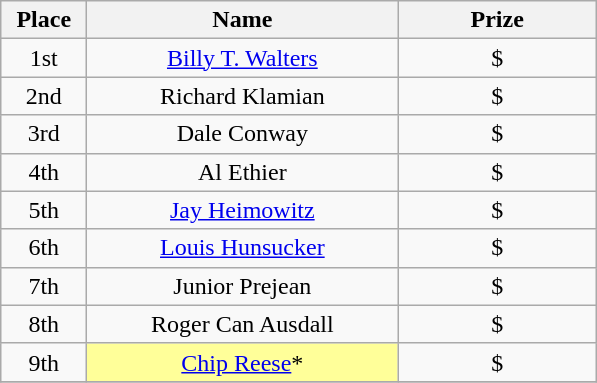<table class="wikitable">
<tr>
<th width="50">Place</th>
<th width="200">Name</th>
<th width="125">Prize</th>
</tr>
<tr>
<td align = "center">1st</td>
<td align = "center"><a href='#'>Billy T. Walters</a></td>
<td align="center">$</td>
</tr>
<tr>
<td align = "center">2nd</td>
<td align = "center">Richard Klamian</td>
<td align = "center">$</td>
</tr>
<tr>
<td align = "center">3rd</td>
<td align = "center">Dale Conway</td>
<td align = "center">$</td>
</tr>
<tr>
<td align = "center">4th</td>
<td align = "center">Al Ethier</td>
<td align = "center">$</td>
</tr>
<tr>
<td align = "center">5th</td>
<td align = "center"><a href='#'>Jay Heimowitz</a></td>
<td align = "center">$</td>
</tr>
<tr>
<td align = "center">6th</td>
<td align = "center"><a href='#'>Louis Hunsucker</a></td>
<td align = "center">$</td>
</tr>
<tr>
<td align = "center">7th</td>
<td align = "center">Junior Prejean</td>
<td align = "center">$</td>
</tr>
<tr>
<td align = "center">8th</td>
<td align = "center">Roger Can Ausdall</td>
<td align = "center">$</td>
</tr>
<tr>
<td align = "center">9th</td>
<td align = "center" bgcolor="#FFFF99"><a href='#'>Chip Reese</a>*</td>
<td align = "center">$</td>
</tr>
<tr>
</tr>
</table>
